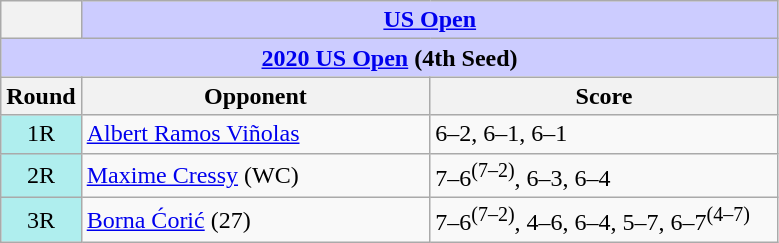<table class="wikitable collapsible collapsed">
<tr>
<th></th>
<th colspan=2 style="background:#ccf;"><a href='#'>US Open</a></th>
</tr>
<tr>
<th colspan=3 style="background:#ccf;"><a href='#'>2020 US Open</a> (4th Seed)</th>
</tr>
<tr>
<th>Round</th>
<th width=225>Opponent</th>
<th width=225>Score</th>
</tr>
<tr>
<td style="text-align:center;background:#afeeee;">1R</td>
<td> <a href='#'>Albert Ramos Viñolas</a></td>
<td>6–2, 6–1, 6–1</td>
</tr>
<tr>
<td style="text-align:center;background:#afeeee;">2R</td>
<td> <a href='#'>Maxime Cressy</a> (WC)</td>
<td>7–6<sup>(7–2)</sup>, 6–3, 6–4</td>
</tr>
<tr>
<td style="text-align:center;background:#afeeee;">3R</td>
<td> <a href='#'>Borna Ćorić</a> (27)</td>
<td>7–6<sup>(7–2)</sup>, 4–6, 6–4, 5–7, 6–7<sup>(4–7)</sup></td>
</tr>
</table>
